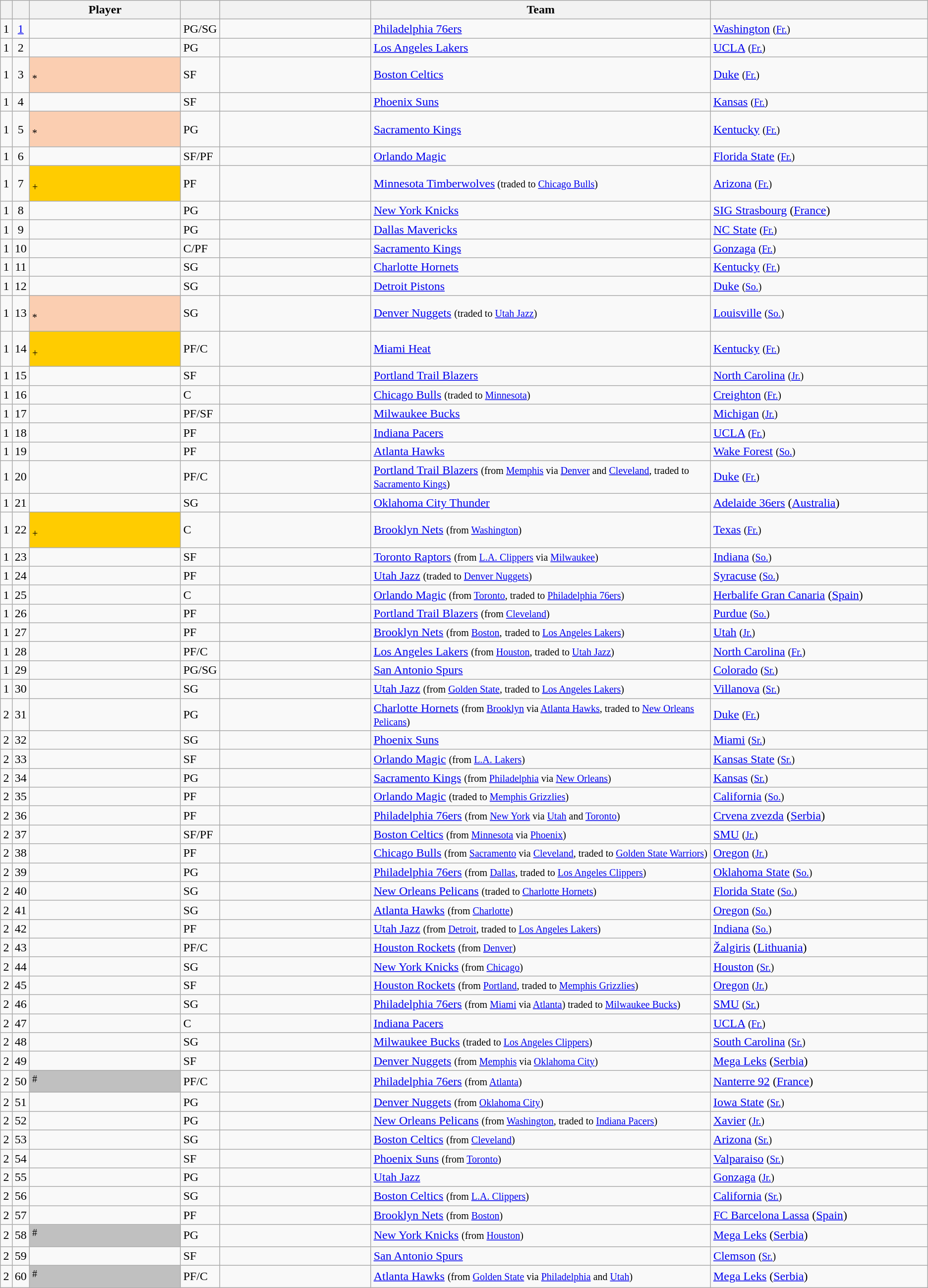<table class="wikitable sortable" style="text-align:left">
<tr>
<th style="width:1%;"></th>
<th style="width:1%;"></th>
<th style="width:16%;">Player</th>
<th style="width:1%;"></th>
<th style="width:16%;"></th>
<th style="width:36%;">Team</th>
<th style="width:23%;"></th>
</tr>
<tr>
<td style="text-align:center;">1</td>
<td style="text-align:center;"><a href='#'>1</a></td>
<td></td>
<td>PG/SG</td>
<td></td>
<td><a href='#'>Philadelphia 76ers</a> </td>
<td><a href='#'>Washington</a> <small>(<a href='#'>Fr.</a>)</small></td>
</tr>
<tr>
<td style="text-align:center;">1</td>
<td style="text-align:center;">2</td>
<td></td>
<td>PG</td>
<td></td>
<td><a href='#'>Los Angeles Lakers</a></td>
<td><a href='#'>UCLA</a> <small>(<a href='#'>Fr.</a>)</small></td>
</tr>
<tr>
<td style="text-align:center;">1</td>
<td style="text-align:center;">3</td>
<td bgcolor="#FBCEB1"><br><sup>*</sup></td>
<td>SF</td>
<td></td>
<td><a href='#'>Boston Celtics</a> </td>
<td><a href='#'>Duke</a> <small>(<a href='#'>Fr.</a>)</small></td>
</tr>
<tr>
<td style="text-align:center;">1</td>
<td style="text-align:center;">4</td>
<td></td>
<td>SF</td>
<td></td>
<td><a href='#'>Phoenix Suns</a></td>
<td><a href='#'>Kansas</a> <small>(<a href='#'>Fr.</a>)</small></td>
</tr>
<tr>
<td style="text-align:center;">1</td>
<td style="text-align:center;">5</td>
<td bgcolor="#FBCEB1"><br><sup>*</sup></td>
<td>PG</td>
<td></td>
<td><a href='#'>Sacramento Kings</a> </td>
<td><a href='#'>Kentucky</a> <small>(<a href='#'>Fr.</a>)</small></td>
</tr>
<tr>
<td style="text-align:center;">1</td>
<td style="text-align:center;">6</td>
<td></td>
<td>SF/PF</td>
<td></td>
<td><a href='#'>Orlando Magic</a></td>
<td><a href='#'>Florida State</a> <small>(<a href='#'>Fr.</a>)</small></td>
</tr>
<tr>
<td style="text-align:center;">1</td>
<td style="text-align:center;">7</td>
<td bgcolor="#FFCC00"><br><sup>+</sup></td>
<td>PF</td>
<td></td>
<td><a href='#'>Minnesota Timberwolves</a><small> (traded to <a href='#'>Chicago Bulls</a>)</small></td>
<td><a href='#'>Arizona</a> <small>(<a href='#'>Fr.</a>)</small></td>
</tr>
<tr>
<td style="text-align:center;">1</td>
<td style="text-align:center;">8</td>
<td></td>
<td>PG</td>
<td></td>
<td><a href='#'>New York Knicks</a></td>
<td><a href='#'>SIG Strasbourg</a> (<a href='#'>France</a>)</td>
</tr>
<tr>
<td style="text-align:center;">1</td>
<td style="text-align:center;">9</td>
<td></td>
<td>PG</td>
<td></td>
<td><a href='#'>Dallas Mavericks</a></td>
<td><a href='#'>NC State</a> <small>(<a href='#'>Fr.</a>)</small></td>
</tr>
<tr>
<td style="text-align:center;">1</td>
<td style="text-align:center;">10</td>
<td></td>
<td>C/PF</td>
<td></td>
<td><a href='#'>Sacramento Kings</a> </td>
<td><a href='#'>Gonzaga</a> <small>(<a href='#'>Fr.</a>)</small></td>
</tr>
<tr>
<td style="text-align:center;">1</td>
<td style="text-align:center;">11</td>
<td></td>
<td>SG</td>
<td></td>
<td><a href='#'>Charlotte Hornets</a></td>
<td><a href='#'>Kentucky</a> <small>(<a href='#'>Fr.</a>)</small></td>
</tr>
<tr>
<td style="text-align:center;">1</td>
<td style="text-align:center;">12</td>
<td></td>
<td>SG</td>
<td></td>
<td><a href='#'>Detroit Pistons</a></td>
<td><a href='#'>Duke</a> <small>(<a href='#'>So.</a>)</small></td>
</tr>
<tr>
<td style="text-align:center;">1</td>
<td style="text-align:center;">13</td>
<td bgcolor="#FBCEB1"><br><sup>*</sup></td>
<td>SG</td>
<td></td>
<td><a href='#'>Denver Nuggets</a> <small>(traded to <a href='#'>Utah Jazz</a>)</small></td>
<td><a href='#'>Louisville</a> <small>(<a href='#'>So.</a>)</small></td>
</tr>
<tr>
<td style="text-align:center;">1</td>
<td style="text-align:center;">14</td>
<td bgcolor="#FFCC00"><br><sup>+</sup></td>
<td>PF/C</td>
<td></td>
<td><a href='#'>Miami Heat</a></td>
<td><a href='#'>Kentucky</a> <small>(<a href='#'>Fr.</a>)</small></td>
</tr>
<tr>
<td style="text-align:center;">1</td>
<td style="text-align:center;">15</td>
<td></td>
<td>SF</td>
<td></td>
<td><a href='#'>Portland Trail Blazers</a> </td>
<td><a href='#'>North Carolina</a> <small>(<a href='#'>Jr.</a>)</small></td>
</tr>
<tr>
<td style="text-align:center;">1</td>
<td style="text-align:center;">16</td>
<td></td>
<td>C</td>
<td></td>
<td><a href='#'>Chicago Bulls</a> <small>(traded to <a href='#'>Minnesota</a>)</small></td>
<td><a href='#'>Creighton</a> <small>(<a href='#'>Fr.</a>)</small></td>
</tr>
<tr>
<td style="text-align:center;">1</td>
<td style="text-align:center;">17</td>
<td></td>
<td>PF/SF</td>
<td></td>
<td><a href='#'>Milwaukee Bucks</a></td>
<td><a href='#'>Michigan</a> <small>(<a href='#'>Jr.</a>)</small></td>
</tr>
<tr>
<td style="text-align:center;">1</td>
<td style="text-align:center;">18</td>
<td></td>
<td>PF</td>
<td></td>
<td><a href='#'>Indiana Pacers</a></td>
<td><a href='#'>UCLA</a> <small>(<a href='#'>Fr.</a>)</small></td>
</tr>
<tr>
<td style="text-align:center;">1</td>
<td style="text-align:center;">19</td>
<td></td>
<td>PF</td>
<td></td>
<td><a href='#'>Atlanta Hawks</a></td>
<td><a href='#'>Wake Forest</a> <small>(<a href='#'>So.</a>)</small></td>
</tr>
<tr>
<td style="text-align:center;">1</td>
<td style="text-align:center;">20</td>
<td></td>
<td>PF/C</td>
<td></td>
<td><a href='#'>Portland Trail Blazers</a> <small>(from <a href='#'>Memphis</a> via <a href='#'>Denver</a> and <a href='#'>Cleveland</a>, traded to <a href='#'>Sacramento Kings</a>)</small></td>
<td><a href='#'>Duke</a> <small>(<a href='#'>Fr.</a>)</small></td>
</tr>
<tr>
<td style="text-align:center;">1</td>
<td style="text-align:center;">21</td>
<td></td>
<td>SG</td>
<td></td>
<td><a href='#'>Oklahoma City Thunder</a></td>
<td><a href='#'>Adelaide 36ers</a> (<a href='#'>Australia</a>)</td>
</tr>
<tr>
<td style="text-align:center;">1</td>
<td style="text-align:center;">22</td>
<td bgcolor="#FFCC00"><br><sup>+</sup></td>
<td>C</td>
<td></td>
<td><a href='#'>Brooklyn Nets</a> <small>(from <a href='#'>Washington</a>)</small></td>
<td><a href='#'>Texas</a> <small>(<a href='#'>Fr.</a>)</small></td>
</tr>
<tr>
<td style="text-align:center;">1</td>
<td style="text-align:center;">23</td>
<td></td>
<td>SF</td>
<td></td>
<td><a href='#'>Toronto Raptors</a> <small>(from <a href='#'>L.A. Clippers</a> via <a href='#'>Milwaukee</a>)</small></td>
<td><a href='#'>Indiana</a> <small>(<a href='#'>So.</a>)</small></td>
</tr>
<tr>
<td style="text-align:center;">1</td>
<td style="text-align:center;">24</td>
<td></td>
<td>PF</td>
<td></td>
<td><a href='#'>Utah Jazz</a> <small>(traded to <a href='#'>Denver Nuggets</a>)</small></td>
<td><a href='#'>Syracuse</a> <small>(<a href='#'>So.</a>)</small></td>
</tr>
<tr>
<td style="text-align:center;">1</td>
<td style="text-align:center;">25</td>
<td></td>
<td>C</td>
<td></td>
<td><a href='#'>Orlando Magic</a> <small>(from <a href='#'>Toronto</a>, traded to <a href='#'>Philadelphia 76ers</a>)</small></td>
<td><a href='#'>Herbalife Gran Canaria</a> (<a href='#'>Spain</a>)</td>
</tr>
<tr>
<td style="text-align:center;">1</td>
<td style="text-align:center;">26</td>
<td></td>
<td>PF</td>
<td></td>
<td><a href='#'>Portland Trail Blazers</a> <small>(from <a href='#'>Cleveland</a>)</small></td>
<td><a href='#'>Purdue</a> <small>(<a href='#'>So.</a>)</small></td>
</tr>
<tr>
<td style="text-align:center;">1</td>
<td style="text-align:center;">27</td>
<td></td>
<td>PF</td>
<td></td>
<td><a href='#'>Brooklyn Nets</a> <small>(from <a href='#'>Boston</a>,</small> <small>traded to <a href='#'>Los Angeles Lakers</a>)</small></td>
<td><a href='#'>Utah</a> <small>(<a href='#'>Jr.</a>)</small></td>
</tr>
<tr>
<td style="text-align:center;">1</td>
<td style="text-align:center;">28</td>
<td></td>
<td>PF/C</td>
<td></td>
<td><a href='#'>Los Angeles Lakers</a> <small>(from <a href='#'>Houston</a>, traded to <a href='#'>Utah Jazz</a>)</small></td>
<td><a href='#'>North Carolina</a> <small>(<a href='#'>Fr.</a>)</small></td>
</tr>
<tr>
<td style="text-align:center;">1</td>
<td style="text-align:center;">29</td>
<td></td>
<td>PG/SG</td>
<td></td>
<td><a href='#'>San Antonio Spurs</a></td>
<td><a href='#'>Colorado</a> <small>(<a href='#'>Sr.</a>)</small></td>
</tr>
<tr>
<td style="text-align:center;">1</td>
<td style="text-align:center;">30</td>
<td></td>
<td>SG</td>
<td></td>
<td><a href='#'>Utah Jazz</a> <small>(from <a href='#'>Golden State</a>, traded to <a href='#'>Los Angeles Lakers</a>)</small></td>
<td><a href='#'>Villanova</a> <small>(<a href='#'>Sr.</a>)</small></td>
</tr>
<tr>
<td style="text-align:center;">2</td>
<td style="text-align:center;">31</td>
<td></td>
<td>PG</td>
<td></td>
<td><a href='#'>Charlotte Hornets</a> <small>(from <a href='#'>Brooklyn</a> via <a href='#'>Atlanta Hawks</a>, traded to <a href='#'>New Orleans Pelicans</a>)</small></td>
<td><a href='#'>Duke</a> <small>(<a href='#'>Fr.</a>)</small></td>
</tr>
<tr>
<td style="text-align:center;">2</td>
<td style="text-align:center;">32</td>
<td></td>
<td>SG</td>
<td></td>
<td><a href='#'>Phoenix Suns</a></td>
<td><a href='#'>Miami</a> <small>(<a href='#'>Sr.</a>)</small></td>
</tr>
<tr>
<td style="text-align:center;">2</td>
<td style="text-align:center;">33</td>
<td></td>
<td>SF</td>
<td></td>
<td><a href='#'>Orlando Magic</a> <small>(from <a href='#'>L.A. Lakers</a>)</small></td>
<td><a href='#'>Kansas State</a> <small>(<a href='#'>Sr.</a>)</small></td>
</tr>
<tr>
<td style="text-align:center;">2</td>
<td style="text-align:center;">34</td>
<td></td>
<td>PG</td>
<td></td>
<td><a href='#'>Sacramento Kings</a> <small>(from <a href='#'>Philadelphia</a> via <a href='#'>New Orleans</a>)</small></td>
<td><a href='#'>Kansas</a> <small>(<a href='#'>Sr.</a>)</small></td>
</tr>
<tr>
<td style="text-align:center;">2</td>
<td style="text-align:center;">35</td>
<td></td>
<td>PF</td>
<td></td>
<td><a href='#'>Orlando Magic</a> <small>(traded to <a href='#'>Memphis Grizzlies</a>)</small></td>
<td><a href='#'>California</a> <small>(<a href='#'>So.</a>)</small></td>
</tr>
<tr>
<td style="text-align:center;">2</td>
<td style="text-align:center;">36</td>
<td></td>
<td>PF</td>
<td></td>
<td><a href='#'>Philadelphia 76ers</a> <small>(from <a href='#'>New York</a> via <a href='#'>Utah</a> and <a href='#'>Toronto</a>)</small></td>
<td><a href='#'>Crvena zvezda</a> (<a href='#'>Serbia</a>)</td>
</tr>
<tr>
<td style="text-align:center;">2</td>
<td style="text-align:center;">37</td>
<td></td>
<td>SF/PF</td>
<td></td>
<td><a href='#'>Boston Celtics</a> <small>(from <a href='#'>Minnesota</a> via <a href='#'>Phoenix</a>)</small></td>
<td><a href='#'>SMU</a> <small>(<a href='#'>Jr.</a>)</small></td>
</tr>
<tr>
<td style="text-align:center;">2</td>
<td style="text-align:center;">38</td>
<td></td>
<td>PF</td>
<td></td>
<td><a href='#'>Chicago Bulls</a> <small>(from <a href='#'>Sacramento</a> via <a href='#'>Cleveland</a>, traded to <a href='#'>Golden State Warriors</a>)</small></td>
<td><a href='#'>Oregon</a> <small>(<a href='#'>Jr.</a>)</small></td>
</tr>
<tr>
<td style="text-align:center;">2</td>
<td style="text-align:center;">39</td>
<td></td>
<td>PG</td>
<td></td>
<td><a href='#'>Philadelphia 76ers</a> <small>(from <a href='#'>Dallas</a>, traded to <a href='#'>Los Angeles Clippers</a>)</small></td>
<td><a href='#'>Oklahoma State</a> <small>(<a href='#'>So.</a>)</small></td>
</tr>
<tr>
<td style="text-align:center;">2</td>
<td style="text-align:center;">40</td>
<td></td>
<td>SG</td>
<td></td>
<td><a href='#'>New Orleans Pelicans</a> <small>(traded to <a href='#'>Charlotte Hornets</a>)</small></td>
<td><a href='#'>Florida State</a> <small>(<a href='#'>So.</a>)</small></td>
</tr>
<tr>
<td style="text-align:center;">2</td>
<td style="text-align:center;">41</td>
<td></td>
<td>SG</td>
<td></td>
<td><a href='#'>Atlanta Hawks</a> <small>(from <a href='#'>Charlotte</a>)</small></td>
<td><a href='#'>Oregon</a> <small>(<a href='#'>So.</a>)</small></td>
</tr>
<tr>
<td style="text-align:center;">2</td>
<td style="text-align:center;">42</td>
<td></td>
<td>PF</td>
<td></td>
<td><a href='#'>Utah Jazz</a> <small>(from <a href='#'>Detroit</a>, traded to <a href='#'>Los Angeles Lakers</a>)</small></td>
<td><a href='#'>Indiana</a> <small>(<a href='#'>So.</a>)</small></td>
</tr>
<tr>
<td style="text-align:center;">2</td>
<td style="text-align:center;">43</td>
<td></td>
<td>PF/C</td>
<td></td>
<td><a href='#'>Houston Rockets</a> <small>(from <a href='#'>Denver</a>)</small></td>
<td><a href='#'>Žalgiris</a> (<a href='#'>Lithuania</a>)</td>
</tr>
<tr>
<td style="text-align:center;">2</td>
<td style="text-align:center;">44</td>
<td></td>
<td>SG</td>
<td></td>
<td><a href='#'>New York Knicks</a> <small>(from <a href='#'>Chicago</a>)</small></td>
<td><a href='#'>Houston</a> <small>(<a href='#'>Sr.</a>)</small></td>
</tr>
<tr>
<td style="text-align:center;">2</td>
<td style="text-align:center;">45</td>
<td></td>
<td>SF</td>
<td></td>
<td><a href='#'>Houston Rockets</a> <small>(from <a href='#'>Portland</a>, traded to <a href='#'>Memphis Grizzlies</a>)</small></td>
<td><a href='#'>Oregon</a> <small>(<a href='#'>Jr.</a>)</small></td>
</tr>
<tr>
<td style="text-align:center;">2</td>
<td style="text-align:center;">46</td>
<td></td>
<td>SG</td>
<td></td>
<td><a href='#'>Philadelphia 76ers</a> <small>(from <a href='#'>Miami</a> via <a href='#'>Atlanta</a>) traded to <a href='#'>Milwaukee Bucks</a>)</small></td>
<td><a href='#'>SMU</a> <small>(<a href='#'>Sr.</a>)</small></td>
</tr>
<tr>
<td style="text-align:center;">2</td>
<td style="text-align:center;">47</td>
<td></td>
<td>C</td>
<td></td>
<td><a href='#'>Indiana Pacers</a></td>
<td><a href='#'>UCLA</a> <small>(<a href='#'>Fr.</a>)</small></td>
</tr>
<tr>
<td style="text-align:center;">2</td>
<td style="text-align:center;">48</td>
<td></td>
<td>SG</td>
<td></td>
<td><a href='#'>Milwaukee Bucks</a> <small>(traded to <a href='#'>Los Angeles Clippers</a>)</small></td>
<td><a href='#'>South Carolina</a> <small>(<a href='#'>Sr.</a>)</small></td>
</tr>
<tr>
<td style="text-align:center;">2</td>
<td style="text-align:center;">49</td>
<td></td>
<td>SF</td>
<td></td>
<td><a href='#'>Denver Nuggets</a> <small>(from <a href='#'>Memphis</a> via <a href='#'>Oklahoma City</a>)</small></td>
<td><a href='#'>Mega Leks</a> (<a href='#'>Serbia</a>)</td>
</tr>
<tr>
<td style="text-align:center;">2</td>
<td style="text-align:center;">50</td>
<td bgcolor="C0C0C0"><sup>#</sup></td>
<td>PF/C</td>
<td></td>
<td><a href='#'>Philadelphia 76ers</a> <small>(from <a href='#'>Atlanta</a>)</small></td>
<td><a href='#'>Nanterre 92</a> (<a href='#'>France</a>)</td>
</tr>
<tr>
<td style="text-align:center;">2</td>
<td style="text-align:center;">51</td>
<td></td>
<td>PG</td>
<td></td>
<td><a href='#'>Denver Nuggets</a> <small>(from <a href='#'>Oklahoma City</a>)</small></td>
<td><a href='#'>Iowa State</a> <small>(<a href='#'>Sr.</a>)</small></td>
</tr>
<tr>
<td style="text-align:center;">2</td>
<td style="text-align:center;">52</td>
<td></td>
<td>PG</td>
<td></td>
<td><a href='#'>New Orleans Pelicans</a> <small>(from <a href='#'>Washington</a>, traded to <a href='#'>Indiana Pacers</a>)</small></td>
<td><a href='#'>Xavier</a> <small>(<a href='#'>Jr.</a>)</small></td>
</tr>
<tr>
<td style="text-align:center;">2</td>
<td style="text-align:center;">53</td>
<td></td>
<td>SG</td>
<td></td>
<td><a href='#'>Boston Celtics</a> <small>(from <a href='#'>Cleveland</a>)</small></td>
<td><a href='#'>Arizona</a> <small>(<a href='#'>Sr.</a>)</small></td>
</tr>
<tr>
<td style="text-align:center;">2</td>
<td style="text-align:center;">54</td>
<td></td>
<td>SF</td>
<td></td>
<td><a href='#'>Phoenix Suns</a> <small>(from <a href='#'>Toronto</a>)</small></td>
<td><a href='#'>Valparaiso</a> <small>(<a href='#'>Sr.</a>)</small></td>
</tr>
<tr>
<td style="text-align:center;">2</td>
<td style="text-align:center;">55</td>
<td></td>
<td>PG</td>
<td></td>
<td><a href='#'>Utah Jazz</a></td>
<td><a href='#'>Gonzaga</a> <small>(<a href='#'>Jr.</a>)</small></td>
</tr>
<tr>
<td style="text-align:center;">2</td>
<td style="text-align:center;">56</td>
<td></td>
<td>SG</td>
<td></td>
<td><a href='#'>Boston Celtics</a> <small>(from <a href='#'>L.A. Clippers</a>)</small></td>
<td><a href='#'>California</a> <small>(<a href='#'>Sr.</a>)</small></td>
</tr>
<tr>
<td style="text-align:center;">2</td>
<td style="text-align:center;">57</td>
<td></td>
<td>PF</td>
<td></td>
<td><a href='#'>Brooklyn Nets</a> <small>(from <a href='#'>Boston</a>)</small></td>
<td><a href='#'>FC Barcelona Lassa</a> (<a href='#'>Spain</a>)</td>
</tr>
<tr>
<td style="text-align:center;">2</td>
<td style="text-align:center;">58</td>
<td bgcolor="C0C0C0"><sup>#</sup></td>
<td>PG</td>
<td></td>
<td><a href='#'>New York Knicks</a> <small>(from <a href='#'>Houston</a>)</small></td>
<td><a href='#'>Mega Leks</a> (<a href='#'>Serbia</a>)</td>
</tr>
<tr>
<td style="text-align:center;">2</td>
<td style="text-align:center;">59</td>
<td></td>
<td>SF</td>
<td></td>
<td><a href='#'>San Antonio Spurs</a></td>
<td><a href='#'>Clemson</a> <small>(<a href='#'>Sr.</a>)</small></td>
</tr>
<tr>
<td style="text-align:center;">2</td>
<td style="text-align:center;">60</td>
<td bgcolor="C0C0C0"><sup>#</sup></td>
<td>PF/C</td>
<td></td>
<td><a href='#'>Atlanta Hawks</a> <small>(from <a href='#'>Golden State</a> via <a href='#'>Philadelphia</a> and <a href='#'>Utah</a>)</small></td>
<td><a href='#'>Mega Leks</a> (<a href='#'>Serbia</a>)</td>
</tr>
</table>
